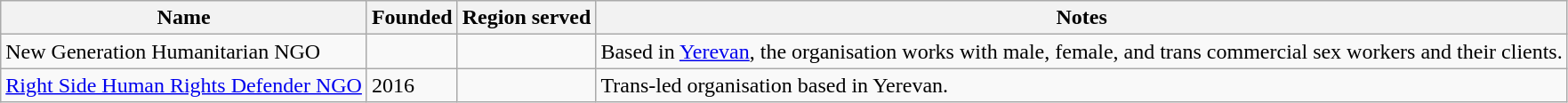<table class="wikitable sortable">
<tr>
<th>Name</th>
<th>Founded</th>
<th>Region served</th>
<th>Notes</th>
</tr>
<tr>
<td>New Generation Humanitarian NGO</td>
<td></td>
<td></td>
<td>Based in <a href='#'>Yerevan</a>, the organisation works with male, female, and trans commercial sex workers and their clients.</td>
</tr>
<tr>
<td><a href='#'>Right Side Human Rights Defender NGO</a></td>
<td>2016</td>
<td></td>
<td>Trans-led organisation based in Yerevan.</td>
</tr>
</table>
